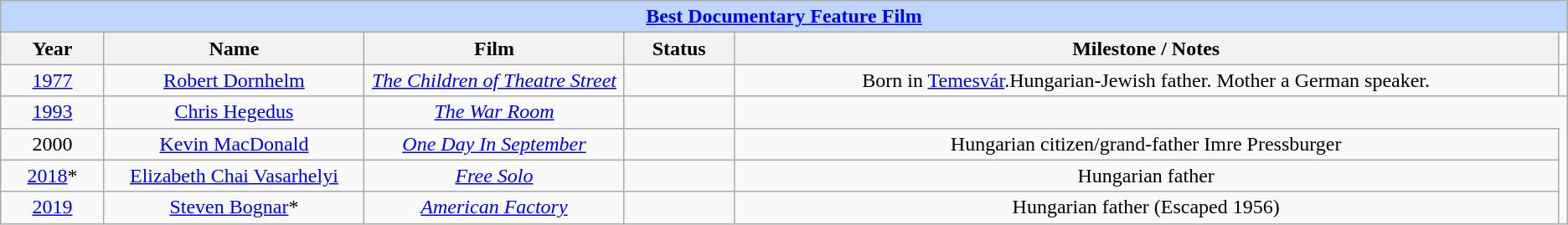<table class="wikitable" style="text-align: center">
<tr ---- style="background:#bfd7ff">
<td colspan=7 style="text-align:center"><strong><a href='#'>Best Documentary Feature Film</a></strong></td>
</tr>
<tr ---- style="background:#ebf5ff">
<th width="75">Year</th>
<th width="200">Name</th>
<th width="200">Film</th>
<th width="80">Status</th>
<th width="650">Milestone / Notes</th>
</tr>
<tr>
<td><a href='#'>1977</a></td>
<td><a href='#'>Robert Dornhelm</a></td>
<td><em><a href='#'>The Children of Theatre Street</a></em></td>
<td></td>
<td>Born in <a href='#'>Temesvár</a>.Hungarian-Jewish father. Mother a German speaker.</td>
<td></td>
</tr>
<tr>
<td><a href='#'>1993</a></td>
<td><a href='#'>Chris Hegedus</a></td>
<td><em><a href='#'>The War Room</a></em></td>
<td></td>
</tr>
<tr>
<td>2000</td>
<td><a href='#'>Kevin MacDonald</a></td>
<td><em><a href='#'>One Day In September</a></em></td>
<td></td>
<td>Hungarian citizen/grand-father Imre Pressburger</td>
</tr>
<tr>
<td><a href='#'>2018</a>*</td>
<td><a href='#'>Elizabeth Chai Vasarhelyi</a></td>
<td><em><a href='#'>Free Solo</a></em></td>
<td></td>
<td>Hungarian father</td>
</tr>
<tr>
<td><a href='#'>2019</a></td>
<td><a href='#'>Steven Bognar</a>*</td>
<td><em><a href='#'>American Factory</a></em></td>
<td></td>
<td>Hungarian father (Escaped 1956)</td>
</tr>
</table>
